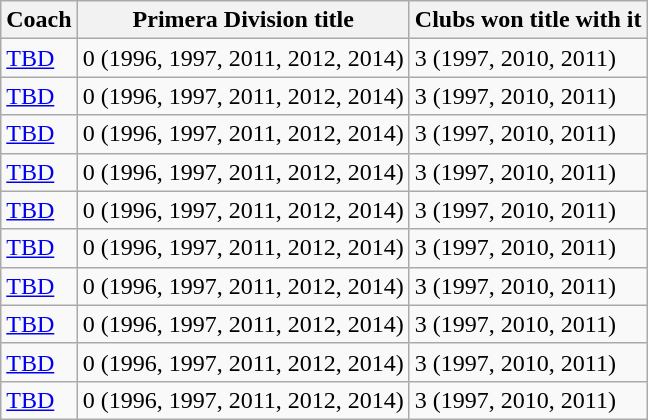<table class="wikitable sortable">
<tr>
<th>Coach</th>
<th>Primera Division title</th>
<th>Clubs won title with it</th>
</tr>
<tr>
<td><a href='#'>TBD</a></td>
<td>0 (1996, 1997, 2011, 2012, 2014)</td>
<td>3 (1997, 2010, 2011)</td>
</tr>
<tr>
<td><a href='#'>TBD</a></td>
<td>0 (1996, 1997, 2011, 2012, 2014)</td>
<td>3 (1997, 2010, 2011)</td>
</tr>
<tr>
<td><a href='#'>TBD</a></td>
<td>0 (1996, 1997, 2011, 2012, 2014)</td>
<td>3 (1997, 2010, 2011)</td>
</tr>
<tr>
<td><a href='#'>TBD</a></td>
<td>0 (1996, 1997, 2011, 2012, 2014)</td>
<td>3 (1997, 2010, 2011)</td>
</tr>
<tr>
<td><a href='#'>TBD</a></td>
<td>0 (1996, 1997, 2011, 2012, 2014)</td>
<td>3 (1997, 2010, 2011)</td>
</tr>
<tr>
<td><a href='#'>TBD</a></td>
<td>0 (1996, 1997, 2011, 2012, 2014)</td>
<td>3 (1997, 2010, 2011)</td>
</tr>
<tr>
<td><a href='#'>TBD</a></td>
<td>0 (1996, 1997, 2011, 2012, 2014)</td>
<td>3 (1997, 2010, 2011)</td>
</tr>
<tr>
<td><a href='#'>TBD</a></td>
<td>0 (1996, 1997, 2011, 2012, 2014)</td>
<td>3 (1997, 2010, 2011)</td>
</tr>
<tr>
<td><a href='#'>TBD</a></td>
<td>0 (1996, 1997, 2011, 2012, 2014)</td>
<td>3 (1997, 2010, 2011)</td>
</tr>
<tr>
<td><a href='#'>TBD</a></td>
<td>0 (1996, 1997, 2011, 2012, 2014)</td>
<td>3 (1997, 2010, 2011)</td>
</tr>
</table>
